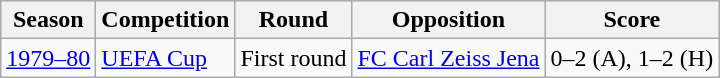<table class="wikitable">
<tr>
<th>Season</th>
<th>Competition</th>
<th>Round</th>
<th>Opposition</th>
<th>Score</th>
</tr>
<tr>
<td rowspan="1"><a href='#'>1979–80</a></td>
<td rowspan="1"><a href='#'>UEFA Cup</a></td>
<td>First round</td>
<td> <a href='#'>FC Carl Zeiss Jena</a></td>
<td>0–2 (A), 1–2 (H)</td>
</tr>
</table>
